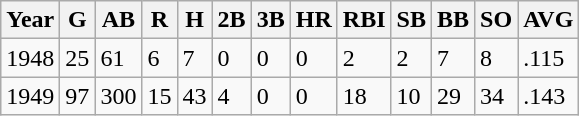<table class="wikitable">
<tr>
<th><strong>Year</strong></th>
<th><strong>G</strong></th>
<th><strong>AB</strong></th>
<th><strong>R</strong></th>
<th><strong>H</strong></th>
<th><strong>2B</strong></th>
<th><strong>3B</strong></th>
<th><strong>HR</strong></th>
<th><strong>RBI</strong></th>
<th><strong>SB</strong></th>
<th><strong>BB</strong></th>
<th><strong>SO</strong></th>
<th><strong>AVG</strong></th>
</tr>
<tr>
<td>1948</td>
<td>25</td>
<td>61</td>
<td>6</td>
<td>7</td>
<td>0</td>
<td>0</td>
<td>0</td>
<td>2</td>
<td>2</td>
<td>7</td>
<td>8</td>
<td>.115</td>
</tr>
<tr>
<td>1949</td>
<td>97</td>
<td>300</td>
<td>15</td>
<td>43</td>
<td>4</td>
<td>0</td>
<td>0</td>
<td>18</td>
<td>10</td>
<td>29</td>
<td>34</td>
<td>.143</td>
</tr>
</table>
